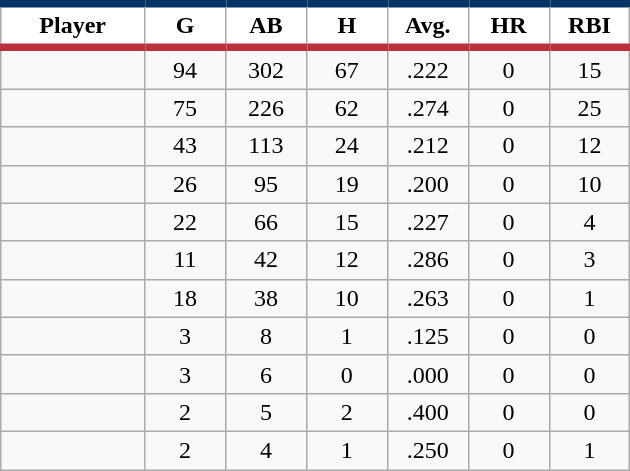<table class="wikitable sortable">
<tr>
<th style="background:#FFFFFF; border-top:#023465 5px solid; border-bottom:#ba313c 5px solid;" width="16%">Player</th>
<th style="background:#FFFFFF; border-top:#023465 5px solid; border-bottom:#ba313c 5px solid;" width="9%">G</th>
<th style="background:#FFFFFF; border-top:#023465 5px solid; border-bottom:#ba313c 5px solid;" width="9%">AB</th>
<th style="background:#FFFFFF; border-top:#023465 5px solid; border-bottom:#ba313c 5px solid;" width="9%">H</th>
<th style="background:#FFFFFF; border-top:#023465 5px solid; border-bottom:#ba313c 5px solid;" width="9%">Avg.</th>
<th style="background:#FFFFFF; border-top:#023465 5px solid; border-bottom:#ba313c 5px solid;" width="9%">HR</th>
<th style="background:#FFFFFF; border-top:#023465 5px solid; border-bottom:#ba313c 5px solid;" width="9%">RBI</th>
</tr>
<tr align="center">
<td></td>
<td>94</td>
<td>302</td>
<td>67</td>
<td>.222</td>
<td>0</td>
<td>15</td>
</tr>
<tr align="center">
<td></td>
<td>75</td>
<td>226</td>
<td>62</td>
<td>.274</td>
<td>0</td>
<td>25</td>
</tr>
<tr align="center">
<td></td>
<td>43</td>
<td>113</td>
<td>24</td>
<td>.212</td>
<td>0</td>
<td>12</td>
</tr>
<tr align="center">
<td></td>
<td>26</td>
<td>95</td>
<td>19</td>
<td>.200</td>
<td>0</td>
<td>10</td>
</tr>
<tr align="center">
<td></td>
<td>22</td>
<td>66</td>
<td>15</td>
<td>.227</td>
<td>0</td>
<td>4</td>
</tr>
<tr align="center">
<td></td>
<td>11</td>
<td>42</td>
<td>12</td>
<td>.286</td>
<td>0</td>
<td>3</td>
</tr>
<tr align="center">
<td></td>
<td>18</td>
<td>38</td>
<td>10</td>
<td>.263</td>
<td>0</td>
<td>1</td>
</tr>
<tr align="center">
<td></td>
<td>3</td>
<td>8</td>
<td>1</td>
<td>.125</td>
<td>0</td>
<td>0</td>
</tr>
<tr align="center">
<td></td>
<td>3</td>
<td>6</td>
<td>0</td>
<td>.000</td>
<td>0</td>
<td>0</td>
</tr>
<tr align="center">
<td></td>
<td>2</td>
<td>5</td>
<td>2</td>
<td>.400</td>
<td>0</td>
<td>0</td>
</tr>
<tr align="center">
<td></td>
<td>2</td>
<td>4</td>
<td>1</td>
<td>.250</td>
<td>0</td>
<td>1</td>
</tr>
</table>
